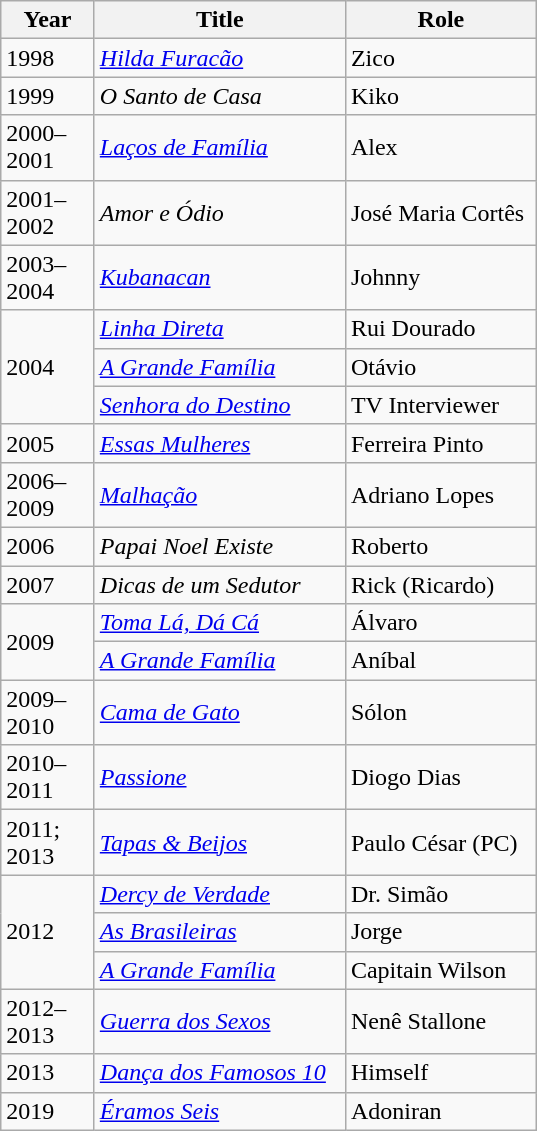<table class="wikitable sortable">
<tr>
<th width=055>Year</th>
<th width=160>Title</th>
<th width=120>Role</th>
</tr>
<tr>
<td>1998</td>
<td><em><a href='#'>Hilda Furacão</a></em></td>
<td>Zico</td>
</tr>
<tr>
<td>1999</td>
<td><em>O Santo de Casa</em></td>
<td>Kiko</td>
</tr>
<tr>
<td>2000–2001</td>
<td><em><a href='#'>Laços de Família</a></em></td>
<td>Alex</td>
</tr>
<tr>
<td>2001–2002</td>
<td><em>Amor e Ódio</em></td>
<td>José Maria Cortês</td>
</tr>
<tr>
<td>2003–2004</td>
<td><em><a href='#'>Kubanacan</a></em></td>
<td>Johnny</td>
</tr>
<tr>
<td rowspan=3>2004</td>
<td><em><a href='#'>Linha Direta</a></em></td>
<td>Rui Dourado</td>
</tr>
<tr>
<td><em><a href='#'>A Grande Família</a></em></td>
<td>Otávio</td>
</tr>
<tr>
<td><em><a href='#'>Senhora do Destino</a></em></td>
<td>TV Interviewer</td>
</tr>
<tr>
<td>2005</td>
<td><em><a href='#'>Essas Mulheres</a></em></td>
<td>Ferreira Pinto</td>
</tr>
<tr>
<td>2006–2009</td>
<td><em><a href='#'>Malhação</a></em></td>
<td>Adriano Lopes</td>
</tr>
<tr>
<td>2006</td>
<td><em>Papai Noel Existe</em></td>
<td>Roberto</td>
</tr>
<tr>
<td>2007</td>
<td><em>Dicas de um Sedutor</em></td>
<td>Rick (Ricardo)</td>
</tr>
<tr>
<td rowspan=2>2009</td>
<td><em><a href='#'>Toma Lá, Dá Cá</a></em></td>
<td>Álvaro</td>
</tr>
<tr>
<td><em><a href='#'>A Grande Família</a></em></td>
<td>Aníbal</td>
</tr>
<tr>
<td>2009–2010</td>
<td><em><a href='#'>Cama de Gato</a></em></td>
<td>Sólon</td>
</tr>
<tr>
<td>2010–2011</td>
<td><em><a href='#'>Passione</a></em></td>
<td>Diogo Dias</td>
</tr>
<tr>
<td>2011; 2013</td>
<td><em><a href='#'>Tapas & Beijos</a></em></td>
<td>Paulo César (PC)</td>
</tr>
<tr>
<td rowspan=3>2012</td>
<td><em><a href='#'>Dercy de Verdade</a></em></td>
<td>Dr. Simão</td>
</tr>
<tr>
<td><em><a href='#'>As Brasileiras</a></em></td>
<td>Jorge</td>
</tr>
<tr>
<td><em><a href='#'>A Grande Família</a></em></td>
<td>Capitain Wilson</td>
</tr>
<tr>
<td>2012–2013</td>
<td><em><a href='#'>Guerra dos Sexos</a></em></td>
<td>Nenê Stallone</td>
</tr>
<tr>
<td>2013</td>
<td><em><a href='#'>Dança dos Famosos 10</a></em></td>
<td>Himself</td>
</tr>
<tr>
<td>2019</td>
<td><em><a href='#'>Éramos Seis</a></em></td>
<td>Adoniran</td>
</tr>
</table>
